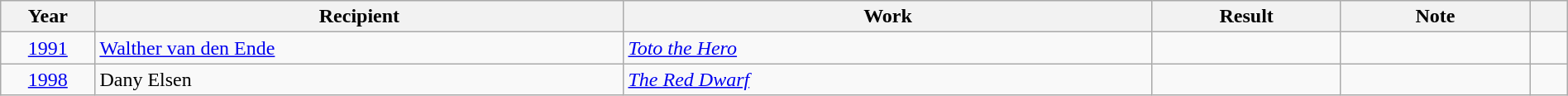<table class="wikitable plainrowheaders" width="100%">
<tr>
<th width="5%">Year<br></th>
<th width="28%">Recipient</th>
<th width="28%">Work</th>
<th width="10%">Result</th>
<th width="10%">Note</th>
<th width="2%"></th>
</tr>
<tr>
<td align="center"><a href='#'>1991</a><br></td>
<td><a href='#'>Walther van den Ende</a></td>
<td><em><a href='#'>Toto the Hero</a></em></td>
<td></td>
<td></td>
<td align="center"></td>
</tr>
<tr>
<td align="center"><a href='#'>1998</a><br></td>
<td>Dany Elsen</td>
<td><em><a href='#'>The Red Dwarf</a></em></td>
<td></td>
<td></td>
<td align="center"></td>
</tr>
</table>
